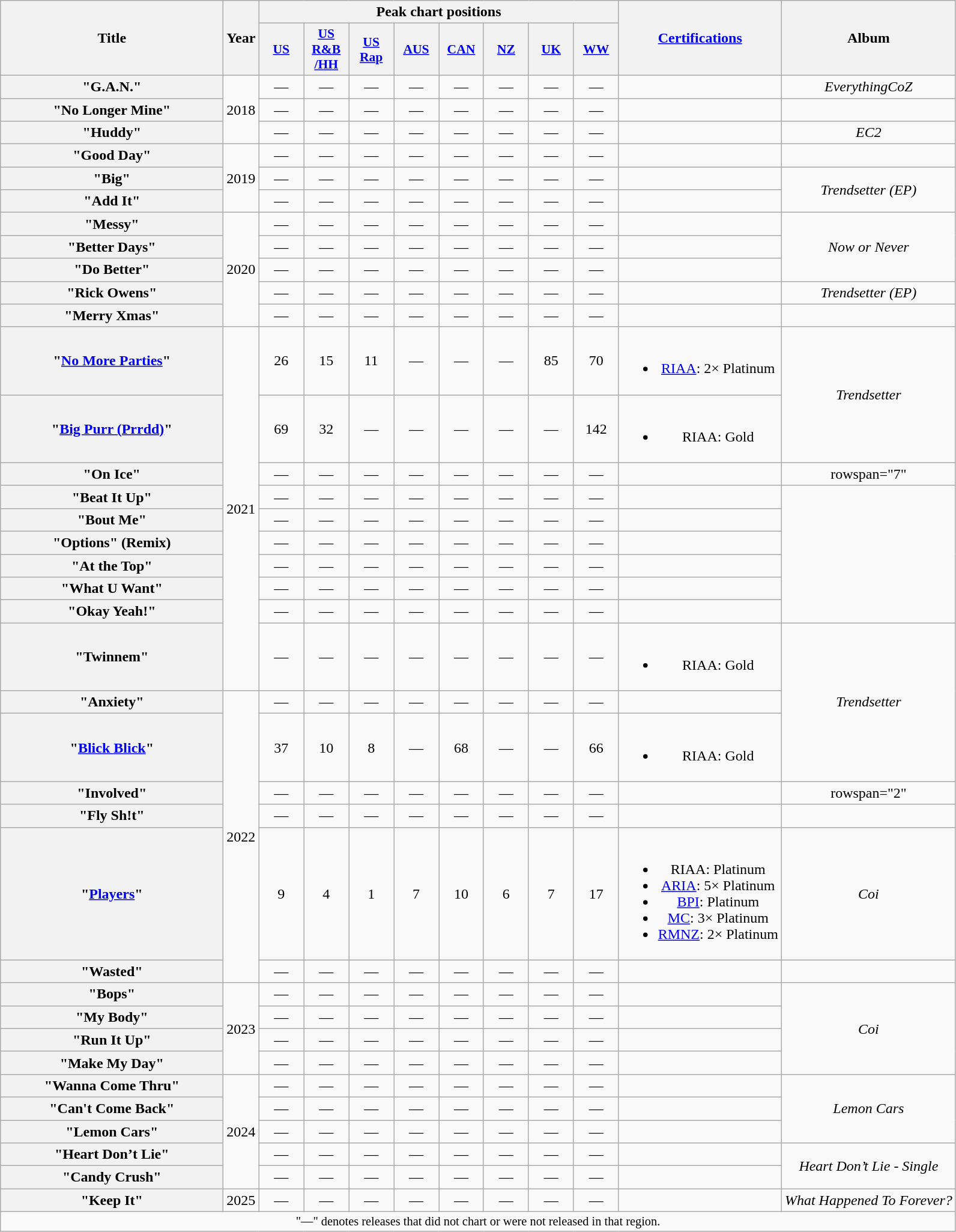<table class="wikitable plainrowheaders" style="text-align:center;">
<tr>
<th scope="col" rowspan="2" style="width:15em;">Title</th>
<th scope="col" rowspan="2">Year</th>
<th scope="col" colspan="8">Peak chart positions</th>
<th scope="col" rowspan="2"><a href='#'>Certifications</a></th>
<th scope="col" rowspan="2">Album</th>
</tr>
<tr>
<th scope="col" style="width:3em;font-size:90%;"><a href='#'>US</a><br></th>
<th scope="col" style="width:3em;font-size:90%;"><a href='#'>US<br>R&B<br>/HH</a><br></th>
<th scope="col" style="width:3em;font-size:90%;"><a href='#'>US<br>Rap</a><br></th>
<th scope="col" style="width:3em;font-size:90%;"><a href='#'>AUS</a><br></th>
<th scope="col" style="width:3em;font-size:90%;"><a href='#'>CAN</a><br></th>
<th scope="col" style="width:3em;font-size:90%;"><a href='#'>NZ</a><br></th>
<th scope="col" style="width:3em;font-size:90%;"><a href='#'>UK</a><br></th>
<th scope="col" style="width:3em;font-size:90%;"><a href='#'>WW</a><br></th>
</tr>
<tr>
<th scope="row">"G.A.N."</th>
<td rowspan="3">2018</td>
<td>—</td>
<td>—</td>
<td>—</td>
<td>—</td>
<td>—</td>
<td>—</td>
<td>—</td>
<td>—</td>
<td></td>
<td><em>EverythingCoZ</em></td>
</tr>
<tr>
<th scope="row">"No Longer Mine"</th>
<td>—</td>
<td>—</td>
<td>—</td>
<td>—</td>
<td>—</td>
<td>—</td>
<td>—</td>
<td>—</td>
<td></td>
<td></td>
</tr>
<tr>
<th scope="row">"Huddy"</th>
<td>—</td>
<td>—</td>
<td>—</td>
<td>—</td>
<td>—</td>
<td>—</td>
<td>—</td>
<td>—</td>
<td></td>
<td><em>EC2</em></td>
</tr>
<tr>
<th scope="row">"Good Day"</th>
<td rowspan="3">2019</td>
<td>—</td>
<td>—</td>
<td>—</td>
<td>—</td>
<td>—</td>
<td>—</td>
<td>—</td>
<td>—</td>
<td></td>
<td></td>
</tr>
<tr>
<th scope="row">"Big"<br></th>
<td>—</td>
<td>—</td>
<td>—</td>
<td>—</td>
<td>—</td>
<td>—</td>
<td>—</td>
<td>—</td>
<td></td>
<td rowspan="2"><em>Trendsetter (EP)</em></td>
</tr>
<tr>
<th scope="row">"Add It"</th>
<td>—</td>
<td>—</td>
<td>—</td>
<td>—</td>
<td>—</td>
<td>—</td>
<td>—</td>
<td>—</td>
<td></td>
</tr>
<tr>
<th scope="row">"Messy"</th>
<td rowspan="5">2020</td>
<td>—</td>
<td>—</td>
<td>—</td>
<td>—</td>
<td>—</td>
<td>—</td>
<td>—</td>
<td>—</td>
<td></td>
<td rowspan="3"><em>Now or Never</em></td>
</tr>
<tr>
<th scope="row">"Better Days"<br></th>
<td>—</td>
<td>—</td>
<td>—</td>
<td>—</td>
<td>—</td>
<td>—</td>
<td>—</td>
<td>—</td>
<td></td>
</tr>
<tr>
<th scope="row">"Do Better"</th>
<td>—</td>
<td>—</td>
<td>—</td>
<td>—</td>
<td>—</td>
<td>—</td>
<td>—</td>
<td>—</td>
<td></td>
</tr>
<tr>
<th scope="row">"Rick Owens"</th>
<td>—</td>
<td>—</td>
<td>—</td>
<td>—</td>
<td>—</td>
<td>—</td>
<td>—</td>
<td>—</td>
<td></td>
<td><em>Trendsetter (EP)</em></td>
</tr>
<tr>
<th scope="row">"Merry Xmas"<br></th>
<td>—</td>
<td>—</td>
<td>—</td>
<td>—</td>
<td>—</td>
<td>—</td>
<td>—</td>
<td>—</td>
<td></td>
<td></td>
</tr>
<tr>
<th scope="row">"<a href='#'>No More Parties</a>"<br></th>
<td rowspan="10">2021</td>
<td>26</td>
<td>15</td>
<td>11</td>
<td>—</td>
<td>—</td>
<td>—</td>
<td>85</td>
<td>70</td>
<td><br><ul><li><a href='#'>RIAA</a>: 2× Platinum</li></ul></td>
<td rowspan="2"><em>Trendsetter</em></td>
</tr>
<tr>
<th scope="row">"<a href='#'>Big Purr (Prrdd)</a>"<br></th>
<td>69</td>
<td>32</td>
<td>—</td>
<td>—</td>
<td>—</td>
<td>—</td>
<td>—</td>
<td>142</td>
<td><br><ul><li>RIAA: Gold</li></ul></td>
</tr>
<tr>
<th scope="row">"On Ice"</th>
<td>—</td>
<td>—</td>
<td>—</td>
<td>—</td>
<td>—</td>
<td>—</td>
<td>—</td>
<td>—</td>
<td></td>
<td>rowspan="7" </td>
</tr>
<tr>
<th scope="row">"Beat It Up"<br></th>
<td>—</td>
<td>—</td>
<td>—</td>
<td>—</td>
<td>—</td>
<td>—</td>
<td>—</td>
<td>—</td>
<td></td>
</tr>
<tr>
<th scope="row">"Bout Me"</th>
<td>—</td>
<td>—</td>
<td>—</td>
<td>—</td>
<td>—</td>
<td>—</td>
<td>—</td>
<td>—</td>
<td></td>
</tr>
<tr>
<th scope="row">"Options" (Remix)<br></th>
<td>—</td>
<td>—</td>
<td>—</td>
<td>—</td>
<td>—</td>
<td>—</td>
<td>—</td>
<td>—</td>
<td></td>
</tr>
<tr>
<th scope="row">"At the Top"<br></th>
<td>—</td>
<td>—</td>
<td>—</td>
<td>—</td>
<td>—</td>
<td>—</td>
<td>—</td>
<td>—</td>
<td></td>
</tr>
<tr>
<th scope="row">"What U Want"<br></th>
<td>—</td>
<td>—</td>
<td>—</td>
<td>—</td>
<td>—</td>
<td>—</td>
<td>—</td>
<td>—</td>
<td></td>
</tr>
<tr>
<th scope="row">"Okay Yeah!"</th>
<td>—</td>
<td>—</td>
<td>—</td>
<td>—</td>
<td>—</td>
<td>—</td>
<td>—</td>
<td>—</td>
<td></td>
</tr>
<tr>
<th scope="row">"Twinnem"</th>
<td>—</td>
<td>—</td>
<td>—</td>
<td>—</td>
<td>—</td>
<td>—</td>
<td>—</td>
<td>—</td>
<td><br><ul><li>RIAA: Gold</li></ul></td>
<td rowspan="3"><em>Trendsetter</em></td>
</tr>
<tr>
<th scope="row">"Anxiety"</th>
<td rowspan="6">2022</td>
<td>—</td>
<td>—</td>
<td>—</td>
<td>—</td>
<td>—</td>
<td>—</td>
<td>—</td>
<td>—</td>
<td></td>
</tr>
<tr>
<th scope="row">"<a href='#'>Blick Blick</a>"<br></th>
<td>37</td>
<td>10</td>
<td>8</td>
<td>—</td>
<td>68</td>
<td>—</td>
<td>—</td>
<td>66</td>
<td><br><ul><li>RIAA: Gold</li></ul></td>
</tr>
<tr>
<th scope="row">"Involved"</th>
<td>—</td>
<td>—</td>
<td>—</td>
<td>—</td>
<td>—</td>
<td>—</td>
<td>—</td>
<td>—</td>
<td></td>
<td>rowspan="2" </td>
</tr>
<tr>
<th scope="row">"Fly Sh!t"</th>
<td>—</td>
<td>—</td>
<td>—</td>
<td>—</td>
<td>—</td>
<td>—</td>
<td>—</td>
<td>—</td>
<td></td>
</tr>
<tr>
<th scope="row">"<a href='#'>Players</a>"</th>
<td>9</td>
<td>4</td>
<td>1</td>
<td>7</td>
<td>10</td>
<td>6</td>
<td>7</td>
<td>17</td>
<td><br><ul><li>RIAA: Platinum</li><li><a href='#'>ARIA</a>: 5× Platinum</li><li><a href='#'>BPI</a>: Platinum</li><li><a href='#'>MC</a>: 3× Platinum</li><li><a href='#'>RMNZ</a>: 2× Platinum</li></ul></td>
<td><em>Coi</em></td>
</tr>
<tr>
<th scope="row">"Wasted"</th>
<td>—</td>
<td>—</td>
<td>—</td>
<td>—</td>
<td>—</td>
<td>—</td>
<td>—</td>
<td>—</td>
<td></td>
<td></td>
</tr>
<tr>
<th scope="row">"Bops"</th>
<td rowspan="4">2023</td>
<td>—</td>
<td>—</td>
<td>—</td>
<td>—</td>
<td>—</td>
<td>—</td>
<td>—</td>
<td>—</td>
<td></td>
<td rowspan="4"><em>Coi</em></td>
</tr>
<tr>
<th scope="row">"My Body"</th>
<td>—</td>
<td>—</td>
<td>—</td>
<td>—</td>
<td>—</td>
<td>—</td>
<td>—</td>
<td>—</td>
<td></td>
</tr>
<tr>
<th scope="row">"Run It Up"</th>
<td>—</td>
<td>—</td>
<td>—</td>
<td>—</td>
<td>—</td>
<td>—</td>
<td>—</td>
<td>—</td>
<td></td>
</tr>
<tr>
<th scope="row">"Make My Day"<br></th>
<td>—</td>
<td>—</td>
<td>—</td>
<td>—</td>
<td>—</td>
<td>—</td>
<td>—</td>
<td>—</td>
<td></td>
</tr>
<tr>
<th scope="row">"Wanna Come Thru"<br></th>
<td rowspan="5">2024</td>
<td>—</td>
<td>—</td>
<td>—</td>
<td>—</td>
<td>—</td>
<td>—</td>
<td>—</td>
<td>—</td>
<td></td>
<td rowspan="3"><em>Lemon Cars</em></td>
</tr>
<tr>
<th scope="row">"Can't Come Back"</th>
<td>—</td>
<td>—</td>
<td>—</td>
<td>—</td>
<td>—</td>
<td>—</td>
<td>—</td>
<td>—</td>
<td></td>
</tr>
<tr>
<th scope="row">"Lemon Cars"</th>
<td>—</td>
<td>—</td>
<td>—</td>
<td>—</td>
<td>—</td>
<td>—</td>
<td>—</td>
<td>—</td>
<td></td>
</tr>
<tr>
<th scope="row">"Heart Don’t Lie"</th>
<td>—</td>
<td>—</td>
<td>—</td>
<td>—</td>
<td>—</td>
<td>—</td>
<td>—</td>
<td>—</td>
<td></td>
<td rowspan="2"><em>Heart Don’t Lie - Single</em></td>
</tr>
<tr>
<th scope="row">"Candy Crush"</th>
<td>—</td>
<td>—</td>
<td>—</td>
<td>—</td>
<td>—</td>
<td>—</td>
<td>—</td>
<td>—</td>
<td></td>
</tr>
<tr>
<th scope="row">"Keep It"</th>
<td>2025</td>
<td>—</td>
<td>—</td>
<td>—</td>
<td>—</td>
<td>—</td>
<td>—</td>
<td>—</td>
<td>—</td>
<td></td>
<td><em>What Happened To Forever?</em></td>
</tr>
<tr>
<td colspan="12" style="font-size:85%">"—" denotes releases that did not chart or were not released in that region.</td>
</tr>
</table>
